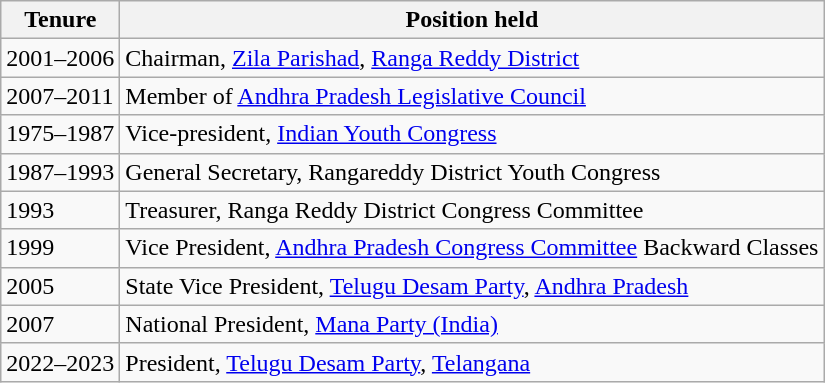<table class="wikitable">
<tr>
<th>Tenure</th>
<th>Position held</th>
</tr>
<tr>
<td>2001–2006</td>
<td>Chairman, <a href='#'>Zila Parishad</a>, <a href='#'>Ranga Reddy District</a></td>
</tr>
<tr>
<td>2007–2011</td>
<td>Member of <a href='#'>Andhra Pradesh Legislative Council</a></td>
</tr>
<tr>
<td>1975–1987</td>
<td>Vice-president,  <a href='#'>Indian Youth Congress</a></td>
</tr>
<tr>
<td>1987–1993</td>
<td>General Secretary, Rangareddy District Youth Congress</td>
</tr>
<tr>
<td>1993</td>
<td>Treasurer, Ranga Reddy District Congress Committee</td>
</tr>
<tr>
<td>1999</td>
<td>Vice President, <a href='#'>Andhra Pradesh Congress Committee</a> Backward Classes</td>
</tr>
<tr>
<td>2005</td>
<td>State Vice President, <a href='#'>Telugu Desam Party</a>, <a href='#'>Andhra Pradesh</a></td>
</tr>
<tr>
<td>2007</td>
<td>National President, <a href='#'>Mana Party (India)</a></td>
</tr>
<tr>
<td>2022–2023</td>
<td>President, <a href='#'>Telugu Desam Party</a>, <a href='#'>Telangana</a></td>
</tr>
</table>
